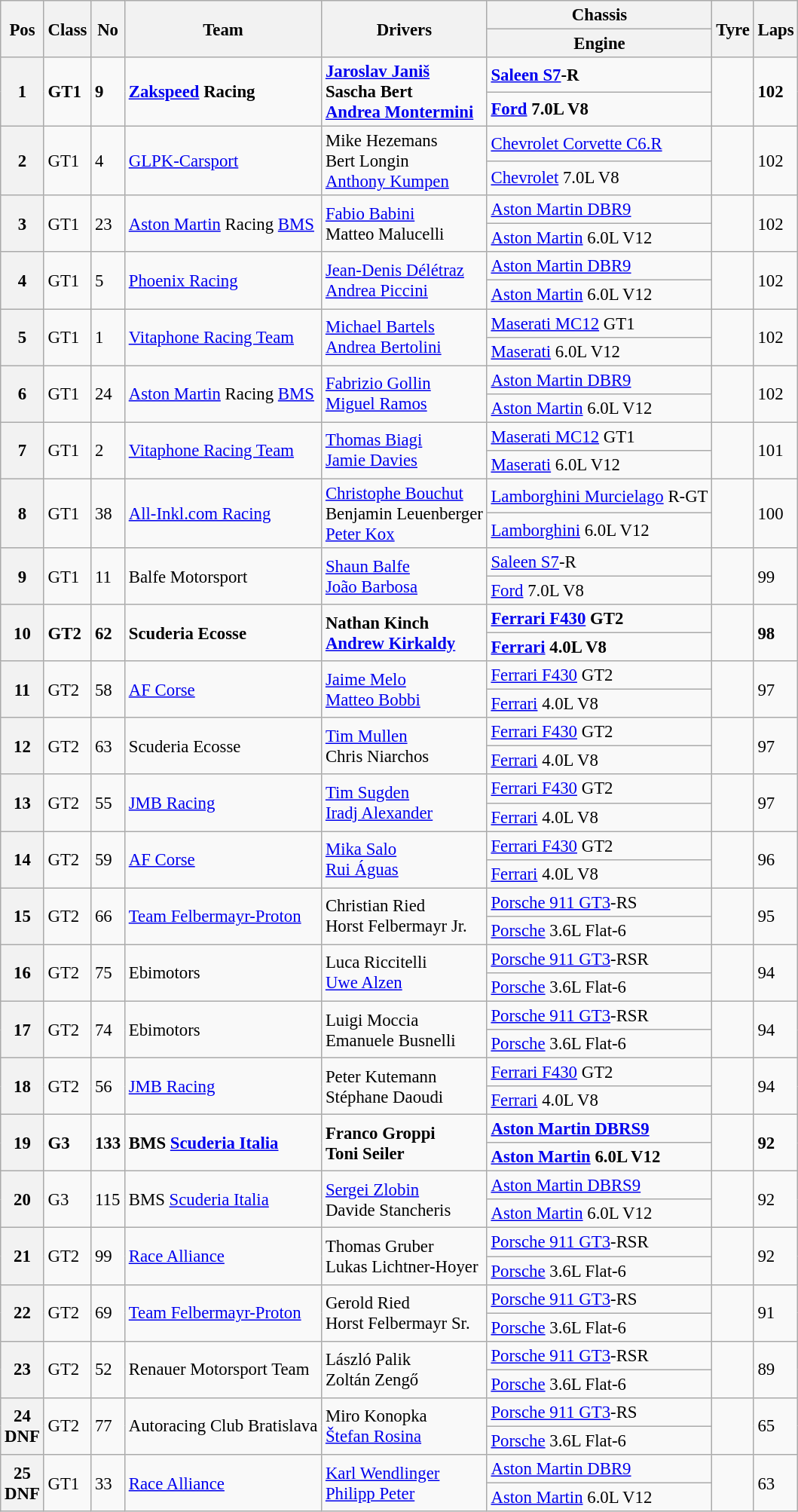<table class="wikitable" style="font-size: 95%;">
<tr>
<th rowspan=2>Pos</th>
<th rowspan=2>Class</th>
<th rowspan=2>No</th>
<th rowspan=2>Team</th>
<th rowspan=2>Drivers</th>
<th>Chassis</th>
<th rowspan=2>Tyre</th>
<th rowspan=2>Laps</th>
</tr>
<tr>
<th>Engine</th>
</tr>
<tr style="font-weight:bold">
<th rowspan=2>1</th>
<td rowspan=2>GT1</td>
<td rowspan=2>9</td>
<td rowspan=2> <a href='#'>Zakspeed</a> Racing</td>
<td rowspan=2> <a href='#'>Jaroslav Janiš</a><br> Sascha Bert<br> <a href='#'>Andrea Montermini</a></td>
<td><a href='#'>Saleen S7</a>-R</td>
<td rowspan=2></td>
<td rowspan=2>102</td>
</tr>
<tr style="font-weight:bold">
<td><a href='#'>Ford</a> 7.0L V8</td>
</tr>
<tr>
<th rowspan=2>2</th>
<td rowspan=2>GT1</td>
<td rowspan=2>4</td>
<td rowspan=2> <a href='#'>GLPK-Carsport</a></td>
<td rowspan=2> Mike Hezemans<br> Bert Longin<br> <a href='#'>Anthony Kumpen</a></td>
<td><a href='#'>Chevrolet Corvette C6.R</a></td>
<td rowspan=2></td>
<td rowspan=2>102</td>
</tr>
<tr>
<td><a href='#'>Chevrolet</a> 7.0L V8</td>
</tr>
<tr>
<th rowspan=2>3</th>
<td rowspan=2>GT1</td>
<td rowspan=2>23</td>
<td rowspan=2> <a href='#'>Aston Martin</a> Racing <a href='#'>BMS</a></td>
<td rowspan=2> <a href='#'>Fabio Babini</a><br> Matteo Malucelli</td>
<td><a href='#'>Aston Martin DBR9</a></td>
<td rowspan=2></td>
<td rowspan=2>102</td>
</tr>
<tr>
<td><a href='#'>Aston Martin</a> 6.0L V12</td>
</tr>
<tr>
<th rowspan=2>4</th>
<td rowspan=2>GT1</td>
<td rowspan=2>5</td>
<td rowspan=2> <a href='#'>Phoenix Racing</a></td>
<td rowspan=2> <a href='#'>Jean-Denis Délétraz</a><br> <a href='#'>Andrea Piccini</a></td>
<td><a href='#'>Aston Martin DBR9</a></td>
<td rowspan=2></td>
<td rowspan=2>102</td>
</tr>
<tr>
<td><a href='#'>Aston Martin</a> 6.0L V12</td>
</tr>
<tr>
<th rowspan=2>5</th>
<td rowspan=2>GT1</td>
<td rowspan=2>1</td>
<td rowspan=2> <a href='#'>Vitaphone Racing Team</a></td>
<td rowspan=2> <a href='#'>Michael Bartels</a><br> <a href='#'>Andrea Bertolini</a></td>
<td><a href='#'>Maserati MC12</a> GT1</td>
<td rowspan=2></td>
<td rowspan=2>102</td>
</tr>
<tr>
<td><a href='#'>Maserati</a> 6.0L V12</td>
</tr>
<tr>
<th rowspan=2>6</th>
<td rowspan=2>GT1</td>
<td rowspan=2>24</td>
<td rowspan=2> <a href='#'>Aston Martin</a> Racing <a href='#'>BMS</a></td>
<td rowspan=2> <a href='#'>Fabrizio Gollin</a><br> <a href='#'>Miguel Ramos</a></td>
<td><a href='#'>Aston Martin DBR9</a></td>
<td rowspan=2></td>
<td rowspan=2>102</td>
</tr>
<tr>
<td><a href='#'>Aston Martin</a> 6.0L V12</td>
</tr>
<tr>
<th rowspan=2>7</th>
<td rowspan=2>GT1</td>
<td rowspan=2>2</td>
<td rowspan=2> <a href='#'>Vitaphone Racing Team</a></td>
<td rowspan=2> <a href='#'>Thomas Biagi</a><br> <a href='#'>Jamie Davies</a></td>
<td><a href='#'>Maserati MC12</a> GT1</td>
<td rowspan=2></td>
<td rowspan=2>101</td>
</tr>
<tr>
<td><a href='#'>Maserati</a> 6.0L V12</td>
</tr>
<tr>
<th rowspan=2>8</th>
<td rowspan=2>GT1</td>
<td rowspan=2>38</td>
<td rowspan=2> <a href='#'>All-Inkl.com Racing</a></td>
<td rowspan=2> <a href='#'>Christophe Bouchut</a><br> Benjamin Leuenberger<br> <a href='#'>Peter Kox</a></td>
<td><a href='#'>Lamborghini Murcielago</a> R-GT</td>
<td rowspan=2></td>
<td rowspan=2>100</td>
</tr>
<tr>
<td><a href='#'>Lamborghini</a> 6.0L V12</td>
</tr>
<tr>
<th rowspan=2>9</th>
<td rowspan=2>GT1</td>
<td rowspan=2>11</td>
<td rowspan=2> Balfe Motorsport</td>
<td rowspan=2> <a href='#'>Shaun Balfe</a><br> <a href='#'>João Barbosa</a></td>
<td><a href='#'>Saleen S7</a>-R</td>
<td rowspan=2></td>
<td rowspan=2>99</td>
</tr>
<tr>
<td><a href='#'>Ford</a> 7.0L V8</td>
</tr>
<tr style="font-weight:bold">
<th rowspan=2>10</th>
<td rowspan=2>GT2</td>
<td rowspan=2>62</td>
<td rowspan=2> Scuderia Ecosse</td>
<td rowspan=2> Nathan Kinch<br> <a href='#'>Andrew Kirkaldy</a></td>
<td><a href='#'>Ferrari F430</a> GT2</td>
<td rowspan=2></td>
<td rowspan=2>98</td>
</tr>
<tr style="font-weight:bold">
<td><a href='#'>Ferrari</a> 4.0L V8</td>
</tr>
<tr>
<th rowspan=2>11</th>
<td rowspan=2>GT2</td>
<td rowspan=2>58</td>
<td rowspan=2> <a href='#'>AF Corse</a></td>
<td rowspan=2> <a href='#'>Jaime Melo</a><br> <a href='#'>Matteo Bobbi</a></td>
<td><a href='#'>Ferrari F430</a> GT2</td>
<td rowspan=2></td>
<td rowspan=2>97</td>
</tr>
<tr>
<td><a href='#'>Ferrari</a> 4.0L V8</td>
</tr>
<tr>
<th rowspan=2>12</th>
<td rowspan=2>GT2</td>
<td rowspan=2>63</td>
<td rowspan=2> Scuderia Ecosse</td>
<td rowspan=2> <a href='#'>Tim Mullen</a><br> Chris Niarchos</td>
<td><a href='#'>Ferrari F430</a> GT2</td>
<td rowspan=2></td>
<td rowspan=2>97</td>
</tr>
<tr>
<td><a href='#'>Ferrari</a> 4.0L V8</td>
</tr>
<tr>
<th rowspan=2>13</th>
<td rowspan=2>GT2</td>
<td rowspan=2>55</td>
<td rowspan=2> <a href='#'>JMB Racing</a></td>
<td rowspan=2> <a href='#'>Tim Sugden</a><br> <a href='#'>Iradj Alexander</a></td>
<td><a href='#'>Ferrari F430</a> GT2</td>
<td rowspan=2></td>
<td rowspan=2>97</td>
</tr>
<tr>
<td><a href='#'>Ferrari</a> 4.0L V8</td>
</tr>
<tr>
<th rowspan=2>14</th>
<td rowspan=2>GT2</td>
<td rowspan=2>59</td>
<td rowspan=2> <a href='#'>AF Corse</a></td>
<td rowspan=2> <a href='#'>Mika Salo</a><br> <a href='#'>Rui Águas</a></td>
<td><a href='#'>Ferrari F430</a> GT2</td>
<td rowspan=2></td>
<td rowspan=2>96</td>
</tr>
<tr>
<td><a href='#'>Ferrari</a> 4.0L V8</td>
</tr>
<tr>
<th rowspan=2>15</th>
<td rowspan=2>GT2</td>
<td rowspan=2>66</td>
<td rowspan=2> <a href='#'>Team Felbermayr-Proton</a></td>
<td rowspan=2> Christian Ried<br> Horst Felbermayr Jr.</td>
<td><a href='#'>Porsche 911 GT3</a>-RS</td>
<td rowspan=2></td>
<td rowspan=2>95</td>
</tr>
<tr>
<td><a href='#'>Porsche</a> 3.6L Flat-6</td>
</tr>
<tr>
<th rowspan=2>16</th>
<td rowspan=2>GT2</td>
<td rowspan=2>75</td>
<td rowspan=2> Ebimotors</td>
<td rowspan=2> Luca Riccitelli<br> <a href='#'>Uwe Alzen</a></td>
<td><a href='#'>Porsche 911 GT3</a>-RSR</td>
<td rowspan=2></td>
<td rowspan=2>94</td>
</tr>
<tr>
<td><a href='#'>Porsche</a> 3.6L Flat-6</td>
</tr>
<tr>
<th rowspan=2>17</th>
<td rowspan=2>GT2</td>
<td rowspan=2>74</td>
<td rowspan=2> Ebimotors</td>
<td rowspan=2> Luigi Moccia<br> Emanuele Busnelli</td>
<td><a href='#'>Porsche 911 GT3</a>-RSR</td>
<td rowspan=2></td>
<td rowspan=2>94</td>
</tr>
<tr>
<td><a href='#'>Porsche</a> 3.6L Flat-6</td>
</tr>
<tr>
<th rowspan=2>18</th>
<td rowspan=2>GT2</td>
<td rowspan=2>56</td>
<td rowspan=2> <a href='#'>JMB Racing</a></td>
<td rowspan=2> Peter Kutemann<br> Stéphane Daoudi</td>
<td><a href='#'>Ferrari F430</a> GT2</td>
<td rowspan=2></td>
<td rowspan=2>94</td>
</tr>
<tr>
<td><a href='#'>Ferrari</a> 4.0L V8</td>
</tr>
<tr style="font-weight:bold">
<th rowspan=2>19</th>
<td rowspan=2>G3</td>
<td rowspan=2>133</td>
<td rowspan=2> BMS <a href='#'>Scuderia Italia</a></td>
<td rowspan=2> Franco Groppi<br> Toni Seiler</td>
<td><a href='#'>Aston Martin DBRS9</a></td>
<td rowspan=2></td>
<td rowspan=2>92</td>
</tr>
<tr style="font-weight:bold">
<td><a href='#'>Aston Martin</a> 6.0L V12</td>
</tr>
<tr>
<th rowspan=2>20</th>
<td rowspan=2>G3</td>
<td rowspan=2>115</td>
<td rowspan=2> BMS <a href='#'>Scuderia Italia</a></td>
<td rowspan=2> <a href='#'>Sergei Zlobin</a><br> Davide Stancheris</td>
<td><a href='#'>Aston Martin DBRS9</a></td>
<td rowspan=2></td>
<td rowspan=2>92</td>
</tr>
<tr>
<td><a href='#'>Aston Martin</a> 6.0L V12</td>
</tr>
<tr>
<th rowspan=2>21</th>
<td rowspan=2>GT2</td>
<td rowspan=2>99</td>
<td rowspan=2> <a href='#'>Race Alliance</a></td>
<td rowspan=2> Thomas Gruber<br> Lukas Lichtner-Hoyer</td>
<td><a href='#'>Porsche 911 GT3</a>-RSR</td>
<td rowspan=2></td>
<td rowspan=2>92</td>
</tr>
<tr>
<td><a href='#'>Porsche</a> 3.6L Flat-6</td>
</tr>
<tr>
<th rowspan=2>22</th>
<td rowspan=2>GT2</td>
<td rowspan=2>69</td>
<td rowspan=2> <a href='#'>Team Felbermayr-Proton</a></td>
<td rowspan=2> Gerold Ried<br> Horst Felbermayr Sr.</td>
<td><a href='#'>Porsche 911 GT3</a>-RS</td>
<td rowspan=2></td>
<td rowspan=2>91</td>
</tr>
<tr>
<td><a href='#'>Porsche</a> 3.6L Flat-6</td>
</tr>
<tr>
<th rowspan=2>23</th>
<td rowspan=2>GT2</td>
<td rowspan=2>52</td>
<td rowspan=2> Renauer Motorsport Team</td>
<td rowspan=2> László Palik<br> Zoltán Zengő</td>
<td><a href='#'>Porsche 911 GT3</a>-RSR</td>
<td rowspan=2></td>
<td rowspan=2>89</td>
</tr>
<tr>
<td><a href='#'>Porsche</a> 3.6L Flat-6</td>
</tr>
<tr>
<th rowspan=2>24<br>DNF</th>
<td rowspan=2>GT2</td>
<td rowspan=2>77</td>
<td rowspan=2> Autoracing Club Bratislava</td>
<td rowspan=2> Miro Konopka<br> <a href='#'>Štefan Rosina</a></td>
<td><a href='#'>Porsche 911 GT3</a>-RS</td>
<td rowspan=2></td>
<td rowspan=2>65</td>
</tr>
<tr>
<td><a href='#'>Porsche</a> 3.6L Flat-6</td>
</tr>
<tr>
<th rowspan=2>25<br>DNF</th>
<td rowspan=2>GT1</td>
<td rowspan=2>33</td>
<td rowspan=2> <a href='#'>Race Alliance</a></td>
<td rowspan=2> <a href='#'>Karl Wendlinger</a><br> <a href='#'>Philipp Peter</a></td>
<td><a href='#'>Aston Martin DBR9</a></td>
<td rowspan=2></td>
<td rowspan=2>63</td>
</tr>
<tr>
<td><a href='#'>Aston Martin</a> 6.0L V12</td>
</tr>
</table>
